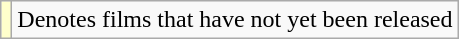<table class="wikitable">
<tr>
<td style="background:#ffc;"></td>
<td>Denotes films that have not yet been released</td>
</tr>
</table>
